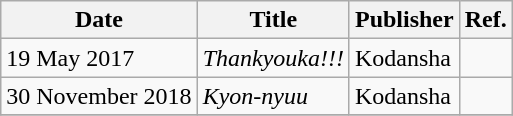<table class="wikitable">
<tr>
<th>Date</th>
<th>Title</th>
<th>Publisher</th>
<th>Ref.</th>
</tr>
<tr>
<td>19 May 2017</td>
<td><em>Thankyouka!!!</em></td>
<td>Kodansha</td>
<td></td>
</tr>
<tr>
<td>30 November 2018</td>
<td><em>Kyon-nyuu</em></td>
<td>Kodansha</td>
<td></td>
</tr>
<tr>
</tr>
</table>
